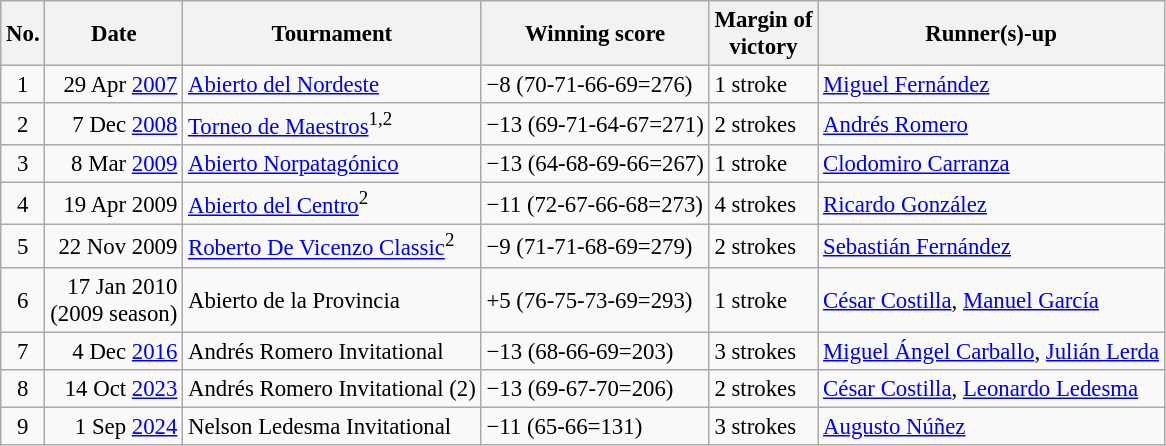<table class="wikitable" style="font-size:95%;">
<tr>
<th>No.</th>
<th>Date</th>
<th>Tournament</th>
<th>Winning score</th>
<th>Margin of<br>victory</th>
<th>Runner(s)-up</th>
</tr>
<tr>
<td align=center>1</td>
<td align=right>29 Apr <a href='#'>2007</a></td>
<td><a href='#'>Abierto del Nordeste</a></td>
<td>−8 (70-71-66-69=276)</td>
<td>1 stroke</td>
<td> <a href='#'>Miguel Fernández</a></td>
</tr>
<tr>
<td align=center>2</td>
<td align=right>7 Dec <a href='#'>2008</a></td>
<td><a href='#'>Torneo de Maestros</a><sup>1,2</sup></td>
<td>−13 (69-71-64-67=271)</td>
<td>2 strokes</td>
<td> <a href='#'>Andrés Romero</a></td>
</tr>
<tr>
<td align=center>3</td>
<td align=right>8 Mar <a href='#'>2009</a></td>
<td><a href='#'>Abierto Norpatagónico</a></td>
<td>−13 (64-68-69-66=267)</td>
<td>1 stroke</td>
<td> <a href='#'>Clodomiro Carranza</a></td>
</tr>
<tr>
<td align=center>4</td>
<td align=right>19 Apr 2009</td>
<td><a href='#'>Abierto del Centro</a><sup>2</sup></td>
<td>−11 (72-67-66-68=273)</td>
<td>4 strokes</td>
<td> <a href='#'>Ricardo González</a></td>
</tr>
<tr>
<td align=center>5</td>
<td align=right>22 Nov 2009</td>
<td><a href='#'>Roberto De Vicenzo Classic</a><sup>2</sup></td>
<td>−9 (71-71-68-69=279)</td>
<td>2 strokes</td>
<td> <a href='#'>Sebastián Fernández</a></td>
</tr>
<tr>
<td align=center>6</td>
<td align=right>17 Jan 2010<br>(2009 season)</td>
<td>Abierto de la Provincia</td>
<td>+5 (76-75-73-69=293)</td>
<td>1 stroke</td>
<td> <a href='#'>César Costilla</a>,  <a href='#'>Manuel García</a></td>
</tr>
<tr>
<td align=center>7</td>
<td align=right>4 Dec <a href='#'>2016</a></td>
<td>Andrés Romero Invitational</td>
<td>−13 (68-66-69=203)</td>
<td>3 strokes</td>
<td> <a href='#'>Miguel Ángel Carballo</a>,  <a href='#'>Julián Lerda</a></td>
</tr>
<tr>
<td align=center>8</td>
<td align=right>14 Oct <a href='#'>2023</a></td>
<td>Andrés Romero Invitational (2)</td>
<td>−13 (69-67-70=206)</td>
<td>2 strokes</td>
<td> <a href='#'>César Costilla</a>,  <a href='#'>Leonardo Ledesma</a></td>
</tr>
<tr>
<td align=center>9</td>
<td align=right>1 Sep <a href='#'>2024</a></td>
<td>Nelson Ledesma Invitational</td>
<td>−11 (65-66=131)</td>
<td>3 strokes</td>
<td> <a href='#'>Augusto Núñez</a></td>
</tr>
</table>
